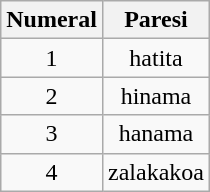<table class="wikitable" style="text-align: center">
<tr>
<th>Numeral</th>
<th>Paresi</th>
</tr>
<tr>
<td>1</td>
<td>hatita</td>
</tr>
<tr>
<td>2</td>
<td>hinama</td>
</tr>
<tr>
<td>3</td>
<td>hanama</td>
</tr>
<tr>
<td>4</td>
<td>zalakakoa</td>
</tr>
</table>
